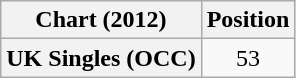<table class="wikitable plainrowheaders" style="text-align:center;">
<tr>
<th scope="col">Chart (2012)</th>
<th scope="col">Position</th>
</tr>
<tr>
<th scope="row">UK Singles (OCC)</th>
<td>53</td>
</tr>
</table>
